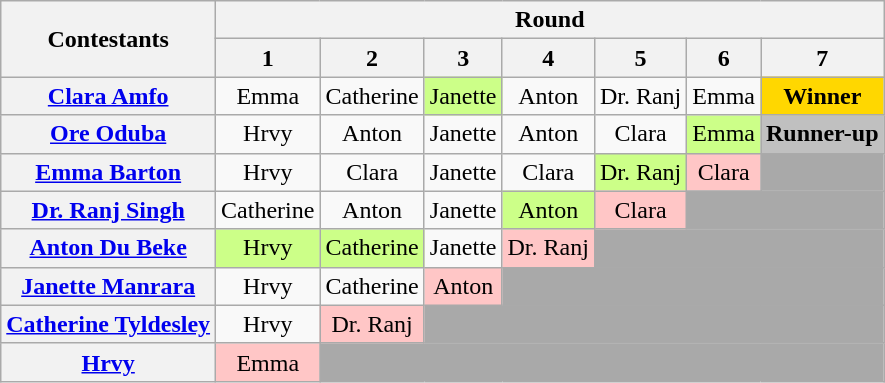<table class="wikitable" style="text-align:center;">
<tr>
<th rowspan="2">Contestants</th>
<th colspan="7">Round</th>
</tr>
<tr>
<th>1</th>
<th>2</th>
<th>3</th>
<th>4</th>
<th>5</th>
<th>6</th>
<th>7</th>
</tr>
<tr>
<th><a href='#'>Clara Amfo</a></th>
<td>Emma</td>
<td>Catherine</td>
<td style="background:#ccff88;">Janette</td>
<td>Anton</td>
<td>Dr. Ranj</td>
<td>Emma</td>
<td style="background:gold;"><strong>Winner</strong></td>
</tr>
<tr>
<th><a href='#'>Ore Oduba</a></th>
<td>Hrvy</td>
<td>Anton</td>
<td>Janette</td>
<td>Anton</td>
<td>Clara</td>
<td style="background:#ccff88;">Emma</td>
<td style="background:silver;"><strong>Runner-up</strong></td>
</tr>
<tr>
<th><a href='#'>Emma Barton</a></th>
<td>Hrvy</td>
<td>Clara</td>
<td>Janette</td>
<td>Clara</td>
<td style="background:#ccff88;">Dr. Ranj</td>
<td style="background:#ffc6c6;">Clara</td>
<td style="background:darkgray;" colspan="1"></td>
</tr>
<tr>
<th><a href='#'>Dr. Ranj Singh</a></th>
<td>Catherine</td>
<td>Anton</td>
<td>Janette</td>
<td style="background:#ccff88;">Anton</td>
<td style="background:#ffc6c6;">Clara</td>
<td style="background:darkgray;" colspan="2"></td>
</tr>
<tr>
<th><a href='#'>Anton Du Beke</a></th>
<td style="background:#ccff88;">Hrvy</td>
<td style="background:#ccff88;">Catherine</td>
<td>Janette</td>
<td style="background:#ffc6c6;">Dr. Ranj</td>
<td style="background:darkgray;" colspan="3"></td>
</tr>
<tr>
<th><a href='#'>Janette Manrara</a></th>
<td>Hrvy</td>
<td>Catherine</td>
<td style="background:#ffc6c6;">Anton</td>
<td style="background:darkgray;" colspan="4"></td>
</tr>
<tr>
<th><a href='#'>Catherine Tyldesley</a></th>
<td>Hrvy</td>
<td style="background:#ffc6c6;">Dr. Ranj</td>
<td style="background:darkgray;" colspan="5"></td>
</tr>
<tr>
<th><a href='#'>Hrvy</a></th>
<td style="background:#ffc6c6;">Emma</td>
<td style="background:darkgray;" colspan="6"></td>
</tr>
</table>
